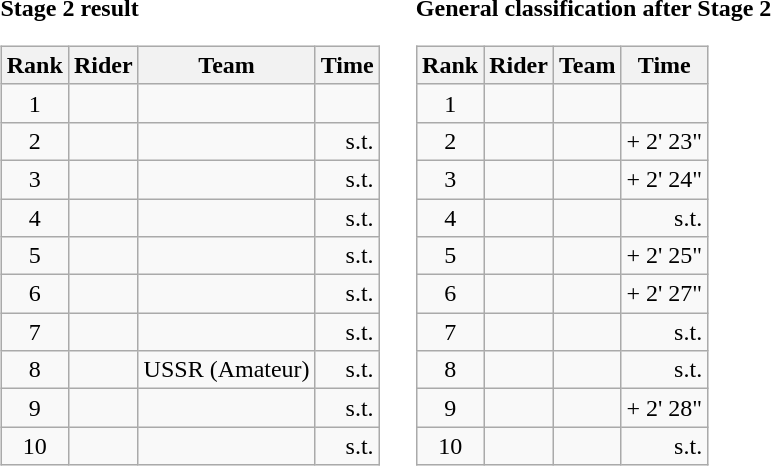<table>
<tr>
<td><strong>Stage 2 result</strong><br><table class="wikitable">
<tr>
<th scope="col">Rank</th>
<th scope="col">Rider</th>
<th scope="col">Team</th>
<th scope="col">Time</th>
</tr>
<tr>
<td style="text-align:center;">1</td>
<td></td>
<td></td>
<td style="text-align:right;"></td>
</tr>
<tr>
<td style="text-align:center;">2</td>
<td></td>
<td></td>
<td style="text-align:right;">s.t.</td>
</tr>
<tr>
<td style="text-align:center;">3</td>
<td></td>
<td></td>
<td style="text-align:right;">s.t.</td>
</tr>
<tr>
<td style="text-align:center;">4</td>
<td></td>
<td></td>
<td style="text-align:right;">s.t.</td>
</tr>
<tr>
<td style="text-align:center;">5</td>
<td></td>
<td></td>
<td style="text-align:right;">s.t.</td>
</tr>
<tr>
<td style="text-align:center;">6</td>
<td></td>
<td></td>
<td style="text-align:right;">s.t.</td>
</tr>
<tr>
<td style="text-align:center;">7</td>
<td></td>
<td></td>
<td style="text-align:right;">s.t.</td>
</tr>
<tr>
<td style="text-align:center;">8</td>
<td></td>
<td>USSR (Amateur)</td>
<td style="text-align:right;">s.t.</td>
</tr>
<tr>
<td style="text-align:center;">9</td>
<td></td>
<td></td>
<td style="text-align:right;">s.t.</td>
</tr>
<tr>
<td style="text-align:center;">10</td>
<td></td>
<td></td>
<td style="text-align:right;">s.t.</td>
</tr>
</table>
</td>
<td></td>
<td><strong>General classification after Stage 2</strong><br><table class="wikitable">
<tr>
<th scope="col">Rank</th>
<th scope="col">Rider</th>
<th scope="col">Team</th>
<th scope="col">Time</th>
</tr>
<tr>
<td style="text-align:center;">1</td>
<td></td>
<td></td>
<td style="text-align:right;"></td>
</tr>
<tr>
<td style="text-align:center;">2</td>
<td></td>
<td></td>
<td style="text-align:right;">+ 2' 23"</td>
</tr>
<tr>
<td style="text-align:center;">3</td>
<td></td>
<td></td>
<td style="text-align:right;">+ 2' 24"</td>
</tr>
<tr>
<td style="text-align:center;">4</td>
<td></td>
<td></td>
<td style="text-align:right;">s.t.</td>
</tr>
<tr>
<td style="text-align:center;">5</td>
<td></td>
<td></td>
<td style="text-align:right;">+ 2' 25"</td>
</tr>
<tr>
<td style="text-align:center;">6</td>
<td></td>
<td></td>
<td style="text-align:right;">+ 2' 27"</td>
</tr>
<tr>
<td style="text-align:center;">7</td>
<td></td>
<td></td>
<td style="text-align:right;">s.t.</td>
</tr>
<tr>
<td style="text-align:center;">8</td>
<td></td>
<td></td>
<td style="text-align:right;">s.t.</td>
</tr>
<tr>
<td style="text-align:center;">9</td>
<td></td>
<td></td>
<td style="text-align:right;">+ 2' 28"</td>
</tr>
<tr>
<td style="text-align:center;">10</td>
<td></td>
<td></td>
<td style="text-align:right;">s.t.</td>
</tr>
</table>
</td>
</tr>
</table>
